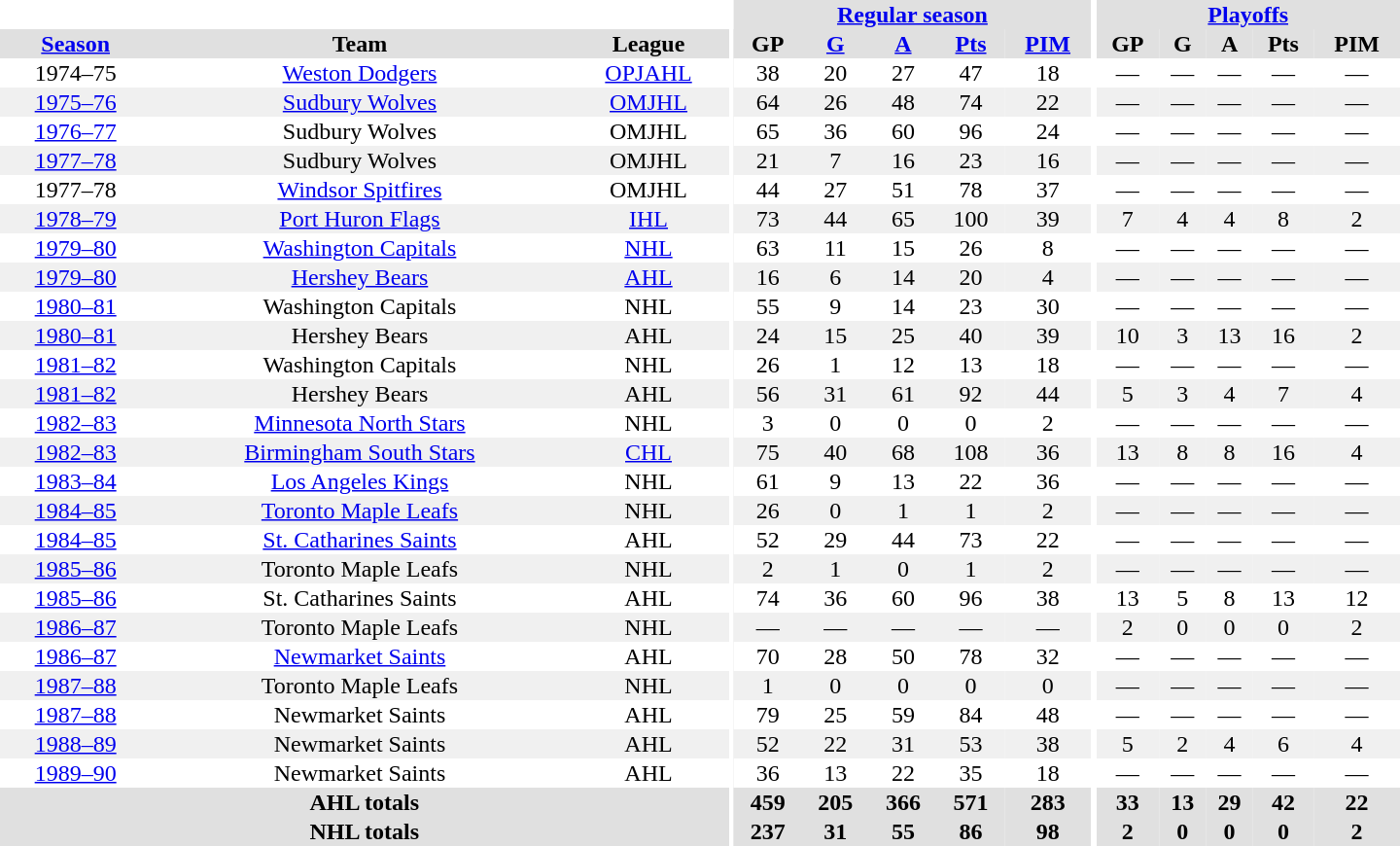<table border="0" cellpadding="1" cellspacing="0" style="text-align:center; width:60em">
<tr bgcolor="#e0e0e0">
<th colspan="3" bgcolor="#ffffff"></th>
<th rowspan="100" bgcolor="#ffffff"></th>
<th colspan="5"><a href='#'>Regular season</a></th>
<th rowspan="100" bgcolor="#ffffff"></th>
<th colspan="5"><a href='#'>Playoffs</a></th>
</tr>
<tr bgcolor="#e0e0e0">
<th><a href='#'>Season</a></th>
<th>Team</th>
<th>League</th>
<th>GP</th>
<th><a href='#'>G</a></th>
<th><a href='#'>A</a></th>
<th><a href='#'>Pts</a></th>
<th><a href='#'>PIM</a></th>
<th>GP</th>
<th>G</th>
<th>A</th>
<th>Pts</th>
<th>PIM</th>
</tr>
<tr>
<td>1974–75</td>
<td><a href='#'>Weston Dodgers</a></td>
<td><a href='#'>OPJAHL</a></td>
<td>38</td>
<td>20</td>
<td>27</td>
<td>47</td>
<td>18</td>
<td>—</td>
<td>—</td>
<td>—</td>
<td>—</td>
<td>—</td>
</tr>
<tr bgcolor="#f0f0f0">
<td><a href='#'>1975–76</a></td>
<td><a href='#'>Sudbury Wolves</a></td>
<td><a href='#'>OMJHL</a></td>
<td>64</td>
<td>26</td>
<td>48</td>
<td>74</td>
<td>22</td>
<td>—</td>
<td>—</td>
<td>—</td>
<td>—</td>
<td>—</td>
</tr>
<tr>
<td><a href='#'>1976–77</a></td>
<td>Sudbury Wolves</td>
<td>OMJHL</td>
<td>65</td>
<td>36</td>
<td>60</td>
<td>96</td>
<td>24</td>
<td>—</td>
<td>—</td>
<td>—</td>
<td>—</td>
<td>—</td>
</tr>
<tr bgcolor="#f0f0f0">
<td><a href='#'>1977–78</a></td>
<td>Sudbury Wolves</td>
<td>OMJHL</td>
<td>21</td>
<td>7</td>
<td>16</td>
<td>23</td>
<td>16</td>
<td>—</td>
<td>—</td>
<td>—</td>
<td>—</td>
<td>—</td>
</tr>
<tr>
<td>1977–78</td>
<td><a href='#'>Windsor Spitfires</a></td>
<td>OMJHL</td>
<td>44</td>
<td>27</td>
<td>51</td>
<td>78</td>
<td>37</td>
<td>—</td>
<td>—</td>
<td>—</td>
<td>—</td>
<td>—</td>
</tr>
<tr bgcolor="#f0f0f0">
<td><a href='#'>1978–79</a></td>
<td><a href='#'>Port Huron Flags</a></td>
<td><a href='#'>IHL</a></td>
<td>73</td>
<td>44</td>
<td>65</td>
<td>100</td>
<td>39</td>
<td>7</td>
<td>4</td>
<td>4</td>
<td>8</td>
<td>2</td>
</tr>
<tr>
<td><a href='#'>1979–80</a></td>
<td><a href='#'>Washington Capitals</a></td>
<td><a href='#'>NHL</a></td>
<td>63</td>
<td>11</td>
<td>15</td>
<td>26</td>
<td>8</td>
<td>—</td>
<td>—</td>
<td>—</td>
<td>—</td>
<td>—</td>
</tr>
<tr bgcolor="#f0f0f0">
<td><a href='#'>1979–80</a></td>
<td><a href='#'>Hershey Bears</a></td>
<td><a href='#'>AHL</a></td>
<td>16</td>
<td>6</td>
<td>14</td>
<td>20</td>
<td>4</td>
<td>—</td>
<td>—</td>
<td>—</td>
<td>—</td>
<td>—</td>
</tr>
<tr>
<td><a href='#'>1980–81</a></td>
<td>Washington Capitals</td>
<td>NHL</td>
<td>55</td>
<td>9</td>
<td>14</td>
<td>23</td>
<td>30</td>
<td>—</td>
<td>—</td>
<td>—</td>
<td>—</td>
<td>—</td>
</tr>
<tr bgcolor="#f0f0f0">
<td><a href='#'>1980–81</a></td>
<td>Hershey Bears</td>
<td>AHL</td>
<td>24</td>
<td>15</td>
<td>25</td>
<td>40</td>
<td>39</td>
<td>10</td>
<td>3</td>
<td>13</td>
<td>16</td>
<td>2</td>
</tr>
<tr>
<td><a href='#'>1981–82</a></td>
<td>Washington Capitals</td>
<td>NHL</td>
<td>26</td>
<td>1</td>
<td>12</td>
<td>13</td>
<td>18</td>
<td>—</td>
<td>—</td>
<td>—</td>
<td>—</td>
<td>—</td>
</tr>
<tr bgcolor="#f0f0f0">
<td><a href='#'>1981–82</a></td>
<td>Hershey Bears</td>
<td>AHL</td>
<td>56</td>
<td>31</td>
<td>61</td>
<td>92</td>
<td>44</td>
<td>5</td>
<td>3</td>
<td>4</td>
<td>7</td>
<td>4</td>
</tr>
<tr>
<td><a href='#'>1982–83</a></td>
<td><a href='#'>Minnesota North Stars</a></td>
<td>NHL</td>
<td>3</td>
<td>0</td>
<td>0</td>
<td>0</td>
<td>2</td>
<td>—</td>
<td>—</td>
<td>—</td>
<td>—</td>
<td>—</td>
</tr>
<tr bgcolor="#f0f0f0">
<td><a href='#'>1982–83</a></td>
<td><a href='#'>Birmingham South Stars</a></td>
<td><a href='#'>CHL</a></td>
<td>75</td>
<td>40</td>
<td>68</td>
<td>108</td>
<td>36</td>
<td>13</td>
<td>8</td>
<td>8</td>
<td>16</td>
<td>4</td>
</tr>
<tr>
<td><a href='#'>1983–84</a></td>
<td><a href='#'>Los Angeles Kings</a></td>
<td>NHL</td>
<td>61</td>
<td>9</td>
<td>13</td>
<td>22</td>
<td>36</td>
<td>—</td>
<td>—</td>
<td>—</td>
<td>—</td>
<td>—</td>
</tr>
<tr bgcolor="#f0f0f0">
<td><a href='#'>1984–85</a></td>
<td><a href='#'>Toronto Maple Leafs</a></td>
<td>NHL</td>
<td>26</td>
<td>0</td>
<td>1</td>
<td>1</td>
<td>2</td>
<td>—</td>
<td>—</td>
<td>—</td>
<td>—</td>
<td>—</td>
</tr>
<tr>
<td><a href='#'>1984–85</a></td>
<td><a href='#'>St. Catharines Saints</a></td>
<td>AHL</td>
<td>52</td>
<td>29</td>
<td>44</td>
<td>73</td>
<td>22</td>
<td>—</td>
<td>—</td>
<td>—</td>
<td>—</td>
<td>—</td>
</tr>
<tr bgcolor="#f0f0f0">
<td><a href='#'>1985–86</a></td>
<td>Toronto Maple Leafs</td>
<td>NHL</td>
<td>2</td>
<td>1</td>
<td>0</td>
<td>1</td>
<td>2</td>
<td>—</td>
<td>—</td>
<td>—</td>
<td>—</td>
<td>—</td>
</tr>
<tr>
<td><a href='#'>1985–86</a></td>
<td>St. Catharines Saints</td>
<td>AHL</td>
<td>74</td>
<td>36</td>
<td>60</td>
<td>96</td>
<td>38</td>
<td>13</td>
<td>5</td>
<td>8</td>
<td>13</td>
<td>12</td>
</tr>
<tr bgcolor="#f0f0f0">
<td><a href='#'>1986–87</a></td>
<td>Toronto Maple Leafs</td>
<td>NHL</td>
<td>—</td>
<td>—</td>
<td>—</td>
<td>—</td>
<td>—</td>
<td>2</td>
<td>0</td>
<td>0</td>
<td>0</td>
<td>2</td>
</tr>
<tr>
<td><a href='#'>1986–87</a></td>
<td><a href='#'>Newmarket Saints</a></td>
<td>AHL</td>
<td>70</td>
<td>28</td>
<td>50</td>
<td>78</td>
<td>32</td>
<td>—</td>
<td>—</td>
<td>—</td>
<td>—</td>
<td>—</td>
</tr>
<tr bgcolor="#f0f0f0">
<td><a href='#'>1987–88</a></td>
<td>Toronto Maple Leafs</td>
<td>NHL</td>
<td>1</td>
<td>0</td>
<td>0</td>
<td>0</td>
<td>0</td>
<td>—</td>
<td>—</td>
<td>—</td>
<td>—</td>
<td>—</td>
</tr>
<tr>
<td><a href='#'>1987–88</a></td>
<td>Newmarket Saints</td>
<td>AHL</td>
<td>79</td>
<td>25</td>
<td>59</td>
<td>84</td>
<td>48</td>
<td>—</td>
<td>—</td>
<td>—</td>
<td>—</td>
<td>—</td>
</tr>
<tr bgcolor="#f0f0f0">
<td><a href='#'>1988–89</a></td>
<td>Newmarket Saints</td>
<td>AHL</td>
<td>52</td>
<td>22</td>
<td>31</td>
<td>53</td>
<td>38</td>
<td>5</td>
<td>2</td>
<td>4</td>
<td>6</td>
<td>4</td>
</tr>
<tr>
<td><a href='#'>1989–90</a></td>
<td>Newmarket Saints</td>
<td>AHL</td>
<td>36</td>
<td>13</td>
<td>22</td>
<td>35</td>
<td>18</td>
<td>—</td>
<td>—</td>
<td>—</td>
<td>—</td>
<td>—</td>
</tr>
<tr bgcolor="#e0e0e0">
<th colspan="3">AHL totals</th>
<th>459</th>
<th>205</th>
<th>366</th>
<th>571</th>
<th>283</th>
<th>33</th>
<th>13</th>
<th>29</th>
<th>42</th>
<th>22</th>
</tr>
<tr bgcolor="#e0e0e0">
<th colspan="3">NHL totals</th>
<th>237</th>
<th>31</th>
<th>55</th>
<th>86</th>
<th>98</th>
<th>2</th>
<th>0</th>
<th>0</th>
<th>0</th>
<th>2</th>
</tr>
</table>
